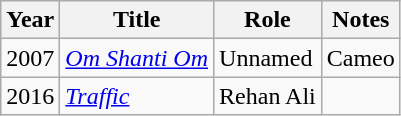<table class="wikitable">
<tr>
<th>Year</th>
<th>Title</th>
<th>Role</th>
<th>Notes</th>
</tr>
<tr>
<td>2007</td>
<td><em><a href='#'>Om Shanti Om</a></em></td>
<td>Unnamed</td>
<td>Cameo</td>
</tr>
<tr>
<td>2016</td>
<td><em><a href='#'>Traffic</a></em></td>
<td>Rehan Ali</td>
<td></td>
</tr>
</table>
